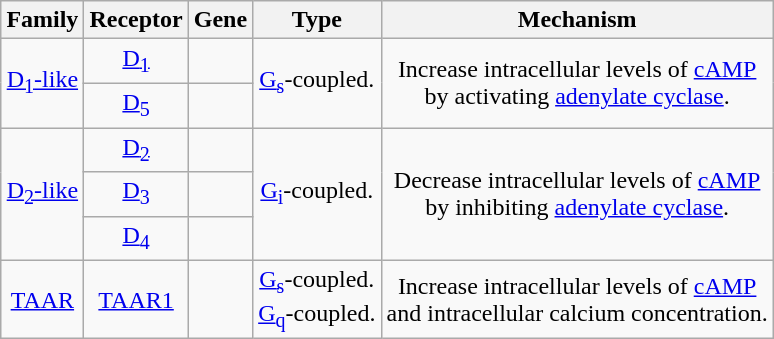<table class="wikitable" style="float:right; margin-left:10px; text-align:center;">
<tr>
<th scope="col">Family</th>
<th scope="col">Receptor</th>
<th scope="col">Gene</th>
<th scope="col">Type</th>
<th scope="col">Mechanism</th>
</tr>
<tr>
<td rowspan=2><a href='#'>D<sub>1</sub>-like</a></td>
<td><a href='#'>D<sub>1</sub></a></td>
<td></td>
<td rowspan=2><a href='#'>G<sub>s</sub></a>-coupled.</td>
<td rowspan=2>Increase intracellular levels of <a href='#'>cAMP</a><br> by activating <a href='#'>adenylate cyclase</a>.</td>
</tr>
<tr>
<td><a href='#'>D<sub>5</sub></a></td>
<td></td>
</tr>
<tr>
<td rowspan=3><a href='#'>D<sub>2</sub>-like</a></td>
<td><a href='#'>D<sub>2</sub></a></td>
<td></td>
<td rowspan=3><a href='#'>G<sub>i</sub></a>-coupled.</td>
<td rowspan=3>Decrease intracellular levels of <a href='#'>cAMP</a><br> by inhibiting <a href='#'>adenylate cyclase</a>.</td>
</tr>
<tr>
<td><a href='#'>D<sub>3</sub></a></td>
<td></td>
</tr>
<tr>
<td><a href='#'>D<sub>4</sub></a></td>
<td></td>
</tr>
<tr>
<td><a href='#'>TAAR</a></td>
<td><a href='#'>TAAR1</a></td>
<td></td>
<td><a href='#'>G<sub>s</sub></a>-coupled.<br><a href='#'>G<sub>q</sub></a>-coupled.</td>
<td>Increase intracellular levels of <a href='#'>cAMP</a><br> and intracellular calcium concentration.</td>
</tr>
</table>
